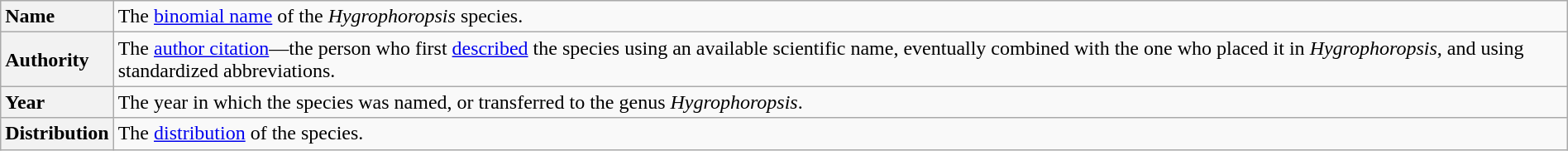<table class="wikitable" style="width: 100%;">
<tr>
<th style="text-align:left;" scope="row">Name</th>
<td>The <a href='#'>binomial name</a> of the <em>Hygrophoropsis</em> species.</td>
</tr>
<tr>
<th style="text-align:left;" scope="row">Authority</th>
<td>The <a href='#'>author citation</a>—the person who first <a href='#'>described</a> the species using an available scientific name, eventually combined with the one who placed it in <em>Hygrophoropsis</em>, and using standardized abbreviations.</td>
</tr>
<tr>
<th style="text-align:left;" scope="row">Year</th>
<td>The year in which the species was named, or transferred to the genus <em>Hygrophoropsis</em>.</td>
</tr>
<tr>
<th style="text-align:left;" scope="row">Distribution</th>
<td>The <a href='#'>distribution</a> of the species.</td>
</tr>
</table>
